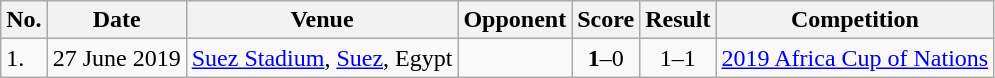<table class="wikitable" style="font-size:100%;">
<tr>
<th>No.</th>
<th>Date</th>
<th>Venue</th>
<th>Opponent</th>
<th>Score</th>
<th>Result</th>
<th>Competition</th>
</tr>
<tr>
<td>1.</td>
<td>27 June 2019</td>
<td><a href='#'>Suez Stadium</a>, <a href='#'>Suez</a>, Egypt</td>
<td></td>
<td align=center><strong>1</strong>–0</td>
<td align=center>1–1</td>
<td><a href='#'>2019 Africa Cup of Nations</a></td>
</tr>
</table>
